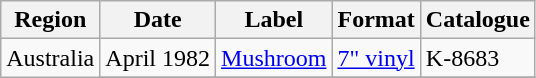<table class="wikitable">
<tr>
<th>Region</th>
<th>Date</th>
<th>Label</th>
<th>Format</th>
<th>Catalogue</th>
</tr>
<tr>
<td rowspan="2">Australia</td>
<td>April 1982</td>
<td><a href='#'>Mushroom</a></td>
<td><a href='#'>7" vinyl</a></td>
<td>K-8683</td>
</tr>
<tr>
</tr>
</table>
